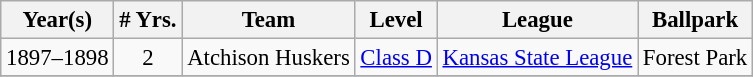<table class="wikitable" style="text-align:center; font-size: 95%;">
<tr>
<th>Year(s)</th>
<th># Yrs.</th>
<th>Team</th>
<th>Level</th>
<th>League</th>
<th>Ballpark</th>
</tr>
<tr>
<td>1897–1898</td>
<td>2</td>
<td>Atchison Huskers</td>
<td><a href='#'>Class D</a></td>
<td><a href='#'>Kansas State League</a></td>
<td>Forest Park</td>
</tr>
<tr>
</tr>
</table>
